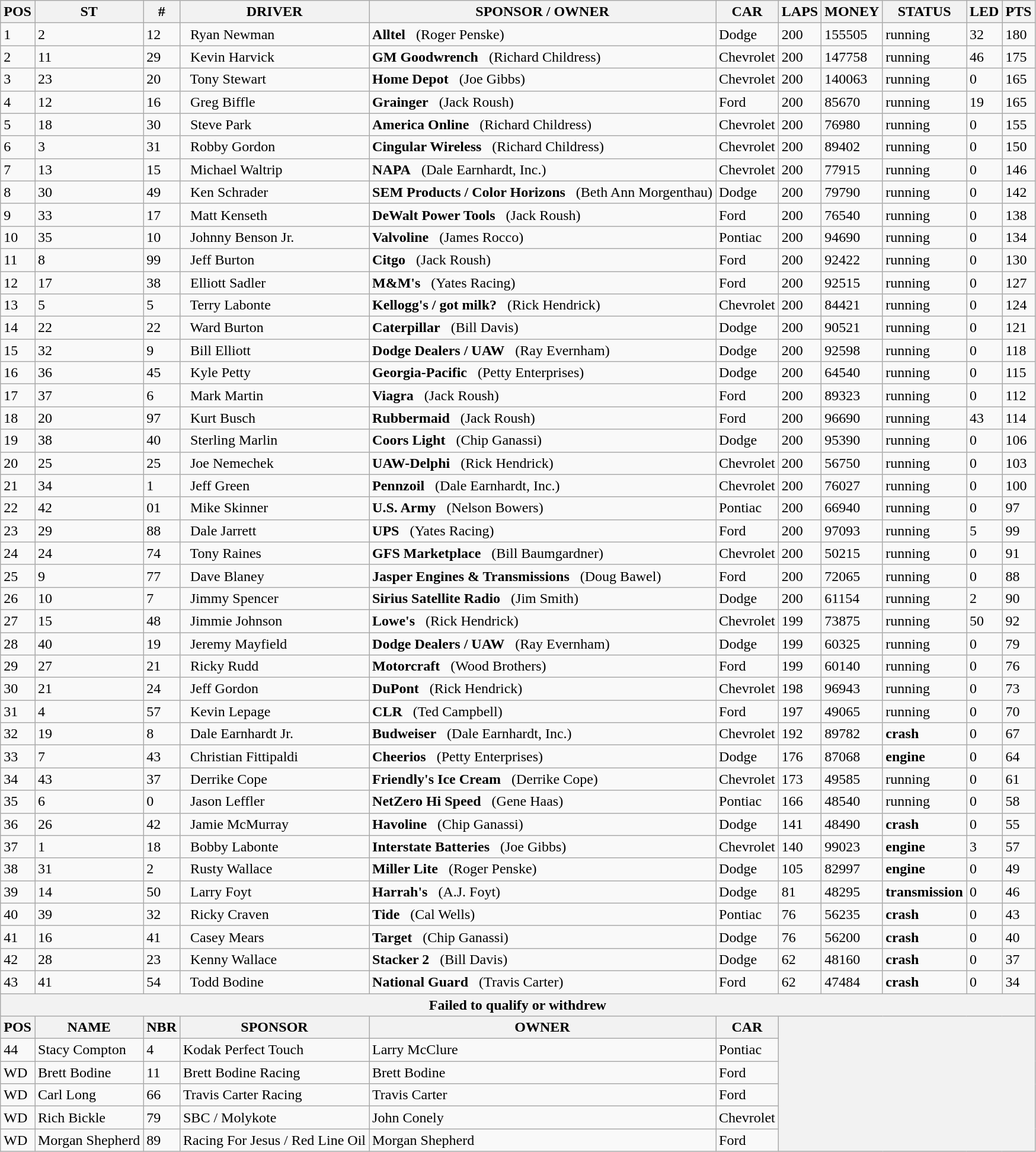<table class="wikitable">
<tr>
<th>POS</th>
<th>ST</th>
<th>#</th>
<th>DRIVER</th>
<th>SPONSOR / OWNER</th>
<th>CAR</th>
<th>LAPS</th>
<th>MONEY</th>
<th>STATUS</th>
<th>LED</th>
<th>PTS</th>
</tr>
<tr>
<td>1</td>
<td>2</td>
<td>12</td>
<td>  Ryan Newman</td>
<td><strong>Alltel</strong>   (Roger Penske)</td>
<td>Dodge</td>
<td>200</td>
<td>155505</td>
<td>running</td>
<td>32</td>
<td>180</td>
</tr>
<tr>
<td>2</td>
<td>11</td>
<td>29</td>
<td>  Kevin Harvick</td>
<td><strong>GM Goodwrench</strong>   (Richard Childress)</td>
<td>Chevrolet</td>
<td>200</td>
<td>147758</td>
<td>running</td>
<td>46</td>
<td>175</td>
</tr>
<tr>
<td>3</td>
<td>23</td>
<td>20</td>
<td>  Tony Stewart</td>
<td><strong>Home Depot</strong>   (Joe Gibbs)</td>
<td>Chevrolet</td>
<td>200</td>
<td>140063</td>
<td>running</td>
<td>0</td>
<td>165</td>
</tr>
<tr>
<td>4</td>
<td>12</td>
<td>16</td>
<td>  Greg Biffle</td>
<td><strong>Grainger</strong>   (Jack Roush)</td>
<td>Ford</td>
<td>200</td>
<td>85670</td>
<td>running</td>
<td>19</td>
<td>165</td>
</tr>
<tr>
<td>5</td>
<td>18</td>
<td>30</td>
<td>  Steve Park</td>
<td><strong>America Online</strong>   (Richard Childress)</td>
<td>Chevrolet</td>
<td>200</td>
<td>76980</td>
<td>running</td>
<td>0</td>
<td>155</td>
</tr>
<tr>
<td>6</td>
<td>3</td>
<td>31</td>
<td>  Robby Gordon</td>
<td><strong>Cingular Wireless</strong>   (Richard Childress)</td>
<td>Chevrolet</td>
<td>200</td>
<td>89402</td>
<td>running</td>
<td>0</td>
<td>150</td>
</tr>
<tr>
<td>7</td>
<td>13</td>
<td>15</td>
<td>  Michael Waltrip</td>
<td><strong>NAPA</strong>   (Dale Earnhardt, Inc.)</td>
<td>Chevrolet</td>
<td>200</td>
<td>77915</td>
<td>running</td>
<td>0</td>
<td>146</td>
</tr>
<tr>
<td>8</td>
<td>30</td>
<td>49</td>
<td>  Ken Schrader</td>
<td><strong>SEM Products / Color Horizons</strong>   (Beth Ann Morgenthau)</td>
<td>Dodge</td>
<td>200</td>
<td>79790</td>
<td>running</td>
<td>0</td>
<td>142</td>
</tr>
<tr>
<td>9</td>
<td>33</td>
<td>17</td>
<td>  Matt Kenseth</td>
<td><strong>DeWalt Power Tools</strong>   (Jack Roush)</td>
<td>Ford</td>
<td>200</td>
<td>76540</td>
<td>running</td>
<td>0</td>
<td>138</td>
</tr>
<tr>
<td>10</td>
<td>35</td>
<td>10</td>
<td>  Johnny Benson Jr.</td>
<td><strong>Valvoline</strong>   (James Rocco)</td>
<td>Pontiac</td>
<td>200</td>
<td>94690</td>
<td>running</td>
<td>0</td>
<td>134</td>
</tr>
<tr>
<td>11</td>
<td>8</td>
<td>99</td>
<td>  Jeff Burton</td>
<td><strong>Citgo</strong>   (Jack Roush)</td>
<td>Ford</td>
<td>200</td>
<td>92422</td>
<td>running</td>
<td>0</td>
<td>130</td>
</tr>
<tr>
<td>12</td>
<td>17</td>
<td>38</td>
<td>  Elliott Sadler</td>
<td><strong>M&M's</strong>   (Yates Racing)</td>
<td>Ford</td>
<td>200</td>
<td>92515</td>
<td>running</td>
<td>0</td>
<td>127</td>
</tr>
<tr>
<td>13</td>
<td>5</td>
<td>5</td>
<td>  Terry Labonte</td>
<td><strong>Kellogg's / got milk?</strong>   (Rick Hendrick)</td>
<td>Chevrolet</td>
<td>200</td>
<td>84421</td>
<td>running</td>
<td>0</td>
<td>124</td>
</tr>
<tr>
<td>14</td>
<td>22</td>
<td>22</td>
<td>  Ward Burton</td>
<td><strong>Caterpillar</strong>   (Bill Davis)</td>
<td>Dodge</td>
<td>200</td>
<td>90521</td>
<td>running</td>
<td>0</td>
<td>121</td>
</tr>
<tr>
<td>15</td>
<td>32</td>
<td>9</td>
<td>  Bill Elliott</td>
<td><strong>Dodge Dealers / UAW</strong>   (Ray Evernham)</td>
<td>Dodge</td>
<td>200</td>
<td>92598</td>
<td>running</td>
<td>0</td>
<td>118</td>
</tr>
<tr>
<td>16</td>
<td>36</td>
<td>45</td>
<td>  Kyle Petty</td>
<td><strong>Georgia-Pacific</strong>   (Petty Enterprises)</td>
<td>Dodge</td>
<td>200</td>
<td>64540</td>
<td>running</td>
<td>0</td>
<td>115</td>
</tr>
<tr>
<td>17</td>
<td>37</td>
<td>6</td>
<td>  Mark Martin</td>
<td><strong>Viagra</strong>   (Jack Roush)</td>
<td>Ford</td>
<td>200</td>
<td>89323</td>
<td>running</td>
<td>0</td>
<td>112</td>
</tr>
<tr>
<td>18</td>
<td>20</td>
<td>97</td>
<td>  Kurt Busch</td>
<td><strong>Rubbermaid</strong>   (Jack Roush)</td>
<td>Ford</td>
<td>200</td>
<td>96690</td>
<td>running</td>
<td>43</td>
<td>114</td>
</tr>
<tr>
<td>19</td>
<td>38</td>
<td>40</td>
<td>  Sterling Marlin</td>
<td><strong>Coors Light</strong>   (Chip Ganassi)</td>
<td>Dodge</td>
<td>200</td>
<td>95390</td>
<td>running</td>
<td>0</td>
<td>106</td>
</tr>
<tr>
<td>20</td>
<td>25</td>
<td>25</td>
<td>  Joe Nemechek</td>
<td><strong>UAW-Delphi</strong>   (Rick Hendrick)</td>
<td>Chevrolet</td>
<td>200</td>
<td>56750</td>
<td>running</td>
<td>0</td>
<td>103</td>
</tr>
<tr>
<td>21</td>
<td>34</td>
<td>1</td>
<td>  Jeff Green</td>
<td><strong>Pennzoil</strong>   (Dale Earnhardt, Inc.)</td>
<td>Chevrolet</td>
<td>200</td>
<td>76027</td>
<td>running</td>
<td>0</td>
<td>100</td>
</tr>
<tr>
<td>22</td>
<td>42</td>
<td>01</td>
<td>  Mike Skinner</td>
<td><strong>U.S. Army</strong>   (Nelson Bowers)</td>
<td>Pontiac</td>
<td>200</td>
<td>66940</td>
<td>running</td>
<td>0</td>
<td>97</td>
</tr>
<tr>
<td>23</td>
<td>29</td>
<td>88</td>
<td>  Dale Jarrett</td>
<td><strong>UPS</strong>   (Yates Racing)</td>
<td>Ford</td>
<td>200</td>
<td>97093</td>
<td>running</td>
<td>5</td>
<td>99</td>
</tr>
<tr>
<td>24</td>
<td>24</td>
<td>74</td>
<td>  Tony Raines</td>
<td><strong>GFS Marketplace</strong>   (Bill Baumgardner)</td>
<td>Chevrolet</td>
<td>200</td>
<td>50215</td>
<td>running</td>
<td>0</td>
<td>91</td>
</tr>
<tr>
<td>25</td>
<td>9</td>
<td>77</td>
<td>  Dave Blaney</td>
<td><strong>Jasper Engines & Transmissions</strong>   (Doug Bawel)</td>
<td>Ford</td>
<td>200</td>
<td>72065</td>
<td>running</td>
<td>0</td>
<td>88</td>
</tr>
<tr>
<td>26</td>
<td>10</td>
<td>7</td>
<td>  Jimmy Spencer</td>
<td><strong>Sirius Satellite Radio</strong>   (Jim Smith)</td>
<td>Dodge</td>
<td>200</td>
<td>61154</td>
<td>running</td>
<td>2</td>
<td>90</td>
</tr>
<tr>
<td>27</td>
<td>15</td>
<td>48</td>
<td>  Jimmie Johnson</td>
<td><strong>Lowe's</strong>   (Rick Hendrick)</td>
<td>Chevrolet</td>
<td>199</td>
<td>73875</td>
<td>running</td>
<td>50</td>
<td>92</td>
</tr>
<tr>
<td>28</td>
<td>40</td>
<td>19</td>
<td>  Jeremy Mayfield</td>
<td><strong>Dodge Dealers / UAW</strong>   (Ray Evernham)</td>
<td>Dodge</td>
<td>199</td>
<td>60325</td>
<td>running</td>
<td>0</td>
<td>79</td>
</tr>
<tr>
<td>29</td>
<td>27</td>
<td>21</td>
<td>  Ricky Rudd</td>
<td><strong>Motorcraft</strong>   (Wood Brothers)</td>
<td>Ford</td>
<td>199</td>
<td>60140</td>
<td>running</td>
<td>0</td>
<td>76</td>
</tr>
<tr>
<td>30</td>
<td>21</td>
<td>24</td>
<td>  Jeff Gordon</td>
<td><strong>DuPont</strong>   (Rick Hendrick)</td>
<td>Chevrolet</td>
<td>198</td>
<td>96943</td>
<td>running</td>
<td>0</td>
<td>73</td>
</tr>
<tr>
<td>31</td>
<td>4</td>
<td>57</td>
<td>  Kevin Lepage</td>
<td><strong>CLR</strong>   (Ted Campbell)</td>
<td>Ford</td>
<td>197</td>
<td>49065</td>
<td>running</td>
<td>0</td>
<td>70</td>
</tr>
<tr>
<td>32</td>
<td>19</td>
<td>8</td>
<td>  Dale Earnhardt Jr.</td>
<td><strong>Budweiser</strong>   (Dale Earnhardt, Inc.)</td>
<td>Chevrolet</td>
<td>192</td>
<td>89782</td>
<td><strong>crash</strong></td>
<td>0</td>
<td>67</td>
</tr>
<tr>
<td>33</td>
<td>7</td>
<td>43</td>
<td>  Christian Fittipaldi</td>
<td><strong>Cheerios</strong>   (Petty Enterprises)</td>
<td>Dodge</td>
<td>176</td>
<td>87068</td>
<td><strong>engine</strong></td>
<td>0</td>
<td>64</td>
</tr>
<tr>
<td>34</td>
<td>43</td>
<td>37</td>
<td>  Derrike Cope</td>
<td><strong>Friendly's Ice Cream</strong>   (Derrike Cope)</td>
<td>Chevrolet</td>
<td>173</td>
<td>49585</td>
<td>running</td>
<td>0</td>
<td>61</td>
</tr>
<tr>
<td>35</td>
<td>6</td>
<td>0</td>
<td>  Jason Leffler</td>
<td><strong>NetZero Hi Speed</strong>   (Gene Haas)</td>
<td>Pontiac</td>
<td>166</td>
<td>48540</td>
<td>running</td>
<td>0</td>
<td>58</td>
</tr>
<tr>
<td>36</td>
<td>26</td>
<td>42</td>
<td>  Jamie McMurray</td>
<td><strong>Havoline</strong>   (Chip Ganassi)</td>
<td>Dodge</td>
<td>141</td>
<td>48490</td>
<td><strong>crash</strong></td>
<td>0</td>
<td>55</td>
</tr>
<tr>
<td>37</td>
<td>1</td>
<td>18</td>
<td>  Bobby Labonte</td>
<td><strong>Interstate Batteries</strong>   (Joe Gibbs)</td>
<td>Chevrolet</td>
<td>140</td>
<td>99023</td>
<td><strong>engine</strong></td>
<td>3</td>
<td>57</td>
</tr>
<tr>
<td>38</td>
<td>31</td>
<td>2</td>
<td>  Rusty Wallace</td>
<td><strong>Miller Lite</strong>   (Roger Penske)</td>
<td>Dodge</td>
<td>105</td>
<td>82997</td>
<td><strong>engine</strong></td>
<td>0</td>
<td>49</td>
</tr>
<tr>
<td>39</td>
<td>14</td>
<td>50</td>
<td>  Larry Foyt</td>
<td><strong>Harrah's</strong>   (A.J. Foyt)</td>
<td>Dodge</td>
<td>81</td>
<td>48295</td>
<td><strong>transmission</strong></td>
<td>0</td>
<td>46</td>
</tr>
<tr>
<td>40</td>
<td>39</td>
<td>32</td>
<td>  Ricky Craven</td>
<td><strong>Tide</strong>   (Cal Wells)</td>
<td>Pontiac</td>
<td>76</td>
<td>56235</td>
<td><strong>crash</strong></td>
<td>0</td>
<td>43</td>
</tr>
<tr>
<td>41</td>
<td>16</td>
<td>41</td>
<td>  Casey Mears</td>
<td><strong>Target</strong>   (Chip Ganassi)</td>
<td>Dodge</td>
<td>76</td>
<td>56200</td>
<td><strong>crash</strong></td>
<td>0</td>
<td>40</td>
</tr>
<tr>
<td>42</td>
<td>28</td>
<td>23</td>
<td>  Kenny Wallace</td>
<td><strong>Stacker 2</strong>   (Bill Davis)</td>
<td>Dodge</td>
<td>62</td>
<td>48160</td>
<td><strong>crash</strong></td>
<td>0</td>
<td>37</td>
</tr>
<tr>
<td>43</td>
<td>41</td>
<td>54</td>
<td>  Todd Bodine</td>
<td><strong>National Guard</strong>   (Travis Carter)</td>
<td>Ford</td>
<td>62</td>
<td>47484</td>
<td><strong>crash</strong></td>
<td>0</td>
<td>34</td>
</tr>
<tr>
<th colspan="11">Failed to qualify or withdrew</th>
</tr>
<tr>
<th>POS</th>
<th>NAME</th>
<th>NBR</th>
<th>SPONSOR</th>
<th>OWNER</th>
<th>CAR</th>
<th colspan="5" rowspan="6"></th>
</tr>
<tr>
<td>44</td>
<td>Stacy Compton</td>
<td>4</td>
<td>Kodak Perfect Touch</td>
<td>Larry McClure</td>
<td>Pontiac</td>
</tr>
<tr>
<td>WD</td>
<td>Brett Bodine</td>
<td>11</td>
<td>Brett Bodine Racing</td>
<td>Brett Bodine</td>
<td>Ford</td>
</tr>
<tr>
<td>WD</td>
<td>Carl Long</td>
<td>66</td>
<td>Travis Carter Racing</td>
<td>Travis Carter</td>
<td>Ford</td>
</tr>
<tr>
<td>WD</td>
<td>Rich Bickle</td>
<td>79</td>
<td>SBC / Molykote</td>
<td>John Conely</td>
<td>Chevrolet</td>
</tr>
<tr>
<td>WD</td>
<td>Morgan Shepherd</td>
<td>89</td>
<td>Racing For Jesus / Red Line Oil</td>
<td>Morgan Shepherd</td>
<td>Ford</td>
</tr>
</table>
